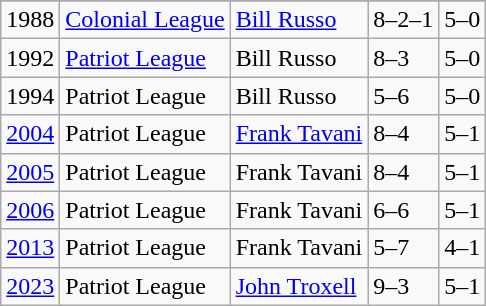<table class="wikitable">
<tr>
</tr>
<tr>
<td>1988</td>
<td><a href='#'>Colonial League</a></td>
<td><a href='#'>Bill Russo</a></td>
<td>8–2–1</td>
<td>5–0</td>
</tr>
<tr>
<td>1992</td>
<td><a href='#'>Patriot League</a></td>
<td>Bill Russo</td>
<td>8–3</td>
<td>5–0</td>
</tr>
<tr>
<td>1994</td>
<td>Patriot League</td>
<td>Bill Russo</td>
<td>5–6</td>
<td>5–0</td>
</tr>
<tr>
<td><a href='#'>2004</a></td>
<td>Patriot League</td>
<td><a href='#'>Frank Tavani</a></td>
<td>8–4</td>
<td>5–1</td>
</tr>
<tr>
<td><a href='#'>2005</a></td>
<td>Patriot League</td>
<td>Frank Tavani</td>
<td>8–4</td>
<td>5–1</td>
</tr>
<tr>
<td><a href='#'>2006</a></td>
<td>Patriot League</td>
<td>Frank Tavani</td>
<td>6–6</td>
<td>5–1</td>
</tr>
<tr>
<td><a href='#'>2013</a></td>
<td>Patriot League</td>
<td>Frank Tavani</td>
<td>5–7</td>
<td>4–1</td>
</tr>
<tr>
<td><a href='#'>2023</a></td>
<td>Patriot League</td>
<td><a href='#'>John Troxell</a></td>
<td>9–3</td>
<td>5–1</td>
</tr>
</table>
